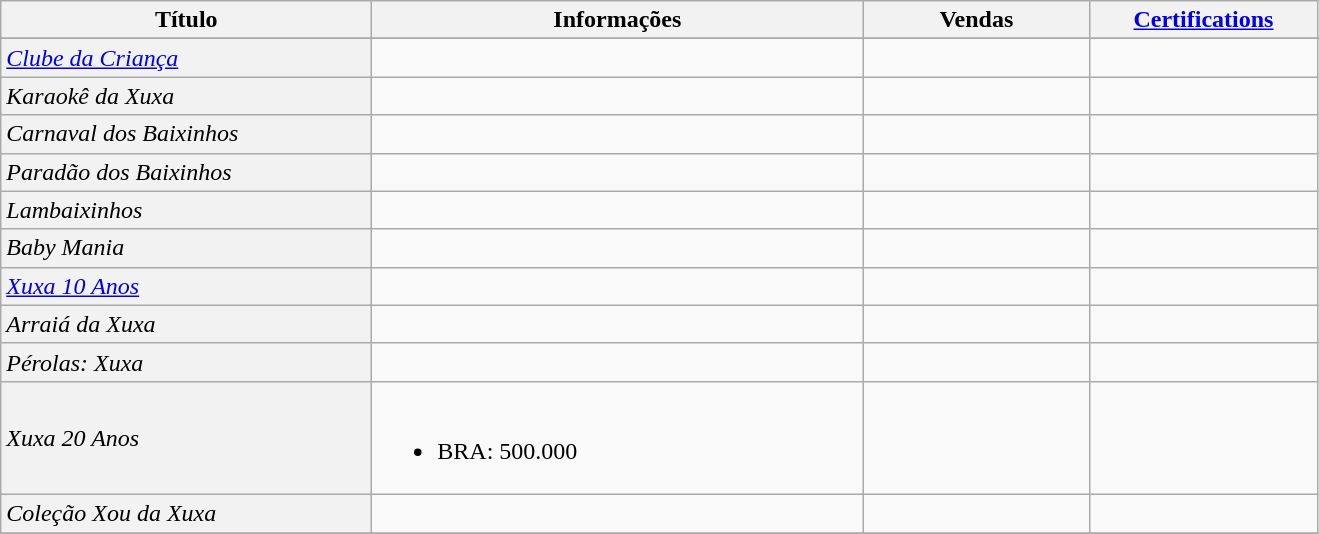<table class="wikitable plainrowheaders">
<tr>
<th scope="col" rowspan="1" style="width:15em;">Título</th>
<th scope="col" rowspan="1" style="width:20em;">Informações</th>
<th scope="col" rowspan="1" style="width:9em;">Vendas</th>
<th scope="col" rowspan="1" style="width:9em;"><a href='#'>Certifications</a></th>
</tr>
<tr>
</tr>
<tr>
<td scope="row" style="background-color: #f2f2f2;"><em><a href='#'>Clube da Criança</a></em></td>
<td></td>
<td align="left"></td>
<td align="left"></td>
</tr>
<tr>
<td scope="row" style="background-color: #f2f2f2;"><em>Karaokê da Xuxa</em></td>
<td></td>
<td align="left"></td>
<td align="left"></td>
</tr>
<tr>
<td scope="row" style="background-color: #f2f2f2;"><em>Carnaval dos Baixinhos</em></td>
<td></td>
<td align="left"></td>
<td align="left"></td>
</tr>
<tr>
<td scope="row" style="background-color: #f2f2f2;"><em>Paradão dos Baixinhos</em></td>
<td></td>
<td align="left"></td>
<td align="left"></td>
</tr>
<tr>
<td scope="row" style="background-color: #f2f2f2;"><em>Lambaixinhos</em></td>
<td></td>
<td align="left"></td>
<td align="left"></td>
</tr>
<tr>
<td scope="row" style="background-color: #f2f2f2;"><em>Baby Mania</em></td>
<td></td>
<td align="left"></td>
<td align="left"></td>
</tr>
<tr>
<td scope="row" style="background-color: #f2f2f2;"><em><a href='#'>Xuxa 10 Anos</a></em></td>
<td></td>
<td align="left"></td>
<td align="left"></td>
</tr>
<tr>
<td scope="row" style="background-color: #f2f2f2;"><em>Arraiá da Xuxa</em></td>
<td></td>
<td align="left"></td>
<td align="left"></td>
</tr>
<tr>
<td scope="row" style="background-color: #f2f2f2;"><em>Pérolas: Xuxa</em></td>
<td></td>
<td align="left"></td>
<td align="left"></td>
</tr>
<tr>
<td scope="row" style="background-color: #f2f2f2;"><em>Xuxa 20 Anos</em></td>
<td><br><ul><li>BRA: 500.000</li></ul></td>
<td align="left"></td>
<td align="left"></td>
</tr>
<tr>
<td scope="row" style="background-color: #f2f2f2;"><em>Coleção Xou da Xuxa</em></td>
<td></td>
<td align="left"></td>
<td align="left"></td>
</tr>
<tr>
</tr>
</table>
